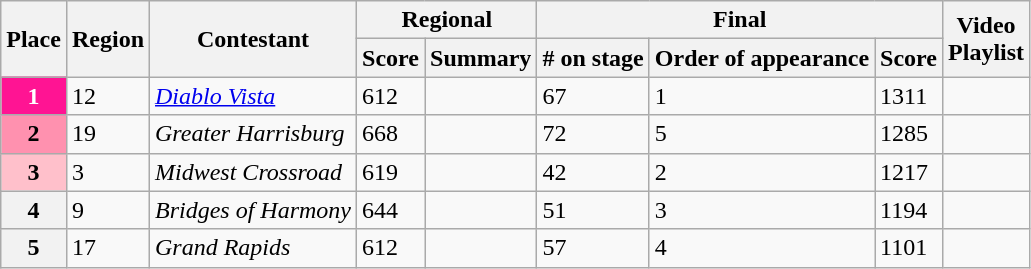<table class="wikitable sortable">
<tr>
<th rowspan="2" scope="col">Place</th>
<th rowspan="2" scope="col">Region</th>
<th rowspan="2" scope="col">Contestant</th>
<th colspan="2" scope="col">Regional</th>
<th colspan="3">Final</th>
<th rowspan="2" scope="col" class="unsortable">Video<br>Playlist</th>
</tr>
<tr>
<th scope="col">Score</th>
<th scope="col" class="unsortable">Summary</th>
<th># on stage</th>
<th scope="col">Order of appearance</th>
<th scope="col">Score</th>
</tr>
<tr>
<th scope="row" style="background: #FF1493; color:#fff;">1</th>
<td>12</td>
<td><a href='#'><em>Diablo Vista</em></a></td>
<td>612</td>
<td></td>
<td>67</td>
<td>1</td>
<td>1311</td>
<td></td>
</tr>
<tr>
<th scope="row" style="background: #FF91AF;">2</th>
<td>19</td>
<td><em>Greater Harrisburg</em></td>
<td>668</td>
<td></td>
<td>72</td>
<td>5</td>
<td>1285</td>
<td></td>
</tr>
<tr>
<th scope="row" style="background: pink;">3</th>
<td>3</td>
<td><em>Midwest Crossroad</em></td>
<td>619</td>
<td></td>
<td>42</td>
<td>2</td>
<td>1217</td>
<td></td>
</tr>
<tr>
<th>4</th>
<td>9</td>
<td><em>Bridges of Harmony</em></td>
<td>644</td>
<td></td>
<td>51</td>
<td>3</td>
<td>1194</td>
<td></td>
</tr>
<tr>
<th>5</th>
<td>17</td>
<td><em>Grand Rapids</em></td>
<td>612</td>
<td></td>
<td>57</td>
<td>4</td>
<td>1101</td>
</tr>
</table>
